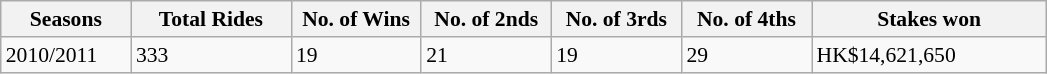<table class="wikitable sortable" style="font-size:90%;">
<tr>
<th width="80px">Seasons</th>
<th width="100px">Total Rides</th>
<th width="80px">No. of Wins</th>
<th width="80px">No. of 2nds</th>
<th width="80px">No. of 3rds</th>
<th width="80px">No. of 4ths</th>
<th width="150px">Stakes won</th>
</tr>
<tr>
<td>2010/2011</td>
<td>333</td>
<td>19</td>
<td>21</td>
<td>19</td>
<td>29</td>
<td>HK$14,621,650</td>
</tr>
</table>
